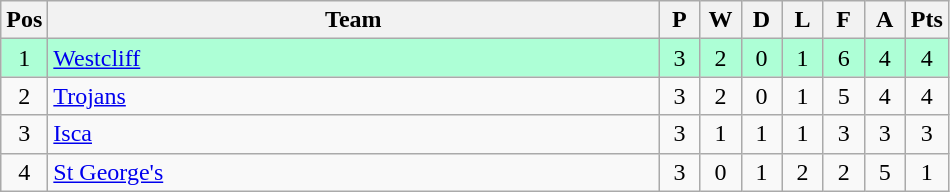<table class="wikitable" style="font-size: 100%">
<tr>
<th width=20>Pos</th>
<th width=400>Team</th>
<th width=20>P</th>
<th width=20>W</th>
<th width=20>D</th>
<th width=20>L</th>
<th width=20>F</th>
<th width=20>A</th>
<th width=20>Pts</th>
</tr>
<tr align=center style="background: #ADFFD6;">
<td>1</td>
<td align="left"><a href='#'>Westcliff</a></td>
<td>3</td>
<td>2</td>
<td>0</td>
<td>1</td>
<td>6</td>
<td>4</td>
<td>4</td>
</tr>
<tr align=center>
<td>2</td>
<td align="left"><a href='#'>Trojans</a></td>
<td>3</td>
<td>2</td>
<td>0</td>
<td>1</td>
<td>5</td>
<td>4</td>
<td>4</td>
</tr>
<tr align=center>
<td>3</td>
<td align="left"><a href='#'>Isca</a></td>
<td>3</td>
<td>1</td>
<td>1</td>
<td>1</td>
<td>3</td>
<td>3</td>
<td>3</td>
</tr>
<tr align=center>
<td>4</td>
<td align="left"><a href='#'>St George's</a></td>
<td>3</td>
<td>0</td>
<td>1</td>
<td>2</td>
<td>2</td>
<td>5</td>
<td>1</td>
</tr>
</table>
